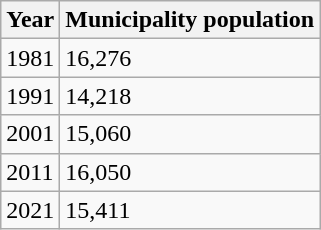<table class=wikitable>
<tr>
<th>Year</th>
<th>Municipality population</th>
</tr>
<tr>
<td>1981</td>
<td>16,276</td>
</tr>
<tr>
<td>1991</td>
<td>14,218</td>
</tr>
<tr>
<td>2001</td>
<td>15,060</td>
</tr>
<tr>
<td>2011</td>
<td>16,050</td>
</tr>
<tr>
<td>2021</td>
<td>15,411</td>
</tr>
</table>
